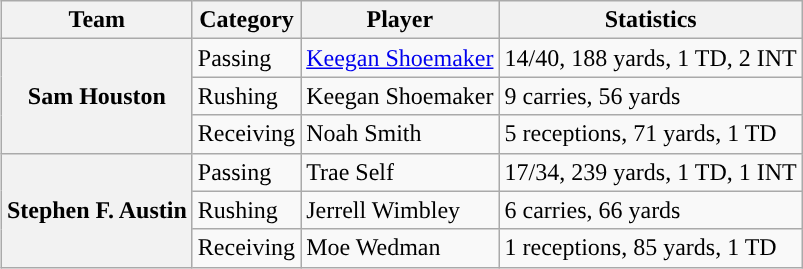<table class="wikitable" style="float:right">
<tr>
<th>Team</th>
<th>Category</th>
<th>Player</th>
<th>Statistics</th>
</tr>
<tr>
<th rowspan=3>Sam Houston</th>
<td>Passing</td>
<td><a href='#'>Keegan Shoemaker</a></td>
<td>14/40, 188 yards, 1 TD, 2 INT</td>
</tr>
<tr>
<td>Rushing</td>
<td>Keegan Shoemaker</td>
<td>9 carries, 56 yards</td>
</tr>
<tr>
<td>Receiving</td>
<td>Noah Smith</td>
<td>5 receptions, 71 yards, 1 TD</td>
</tr>
<tr>
<th rowspan=3>Stephen F. Austin</th>
<td>Passing</td>
<td>Trae Self</td>
<td>17/34, 239 yards, 1 TD, 1 INT</td>
</tr>
<tr>
<td>Rushing</td>
<td>Jerrell Wimbley</td>
<td>6 carries, 66 yards</td>
</tr>
<tr>
<td>Receiving</td>
<td>Moe Wedman</td>
<td>1 receptions, 85 yards, 1 TD</td>
</tr>
</table>
